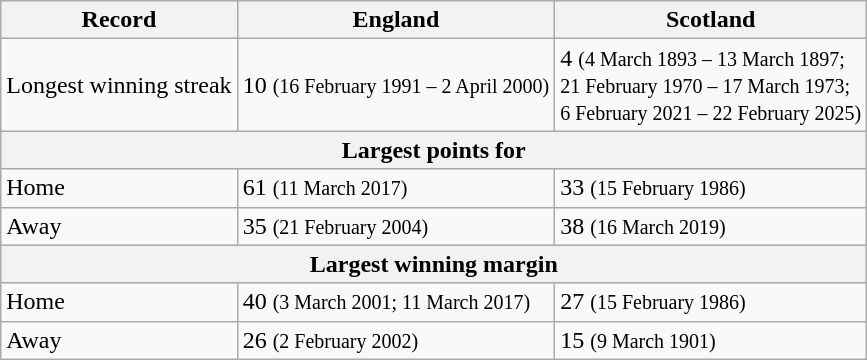<table class="wikitable">
<tr>
<th>Record</th>
<th>England</th>
<th>Scotland</th>
</tr>
<tr>
<td>Longest winning streak</td>
<td>10 <small>(16 February 1991 – 2 April 2000)</small></td>
<td>4 <small>(4 March 1893 – 13 March 1897;<br> 21 February 1970 – 17 March 1973; <br> 6 February 2021 – 22 February 2025)</small></td>
</tr>
<tr>
<th colspan=3 align=center>Largest points for</th>
</tr>
<tr>
<td>Home</td>
<td>61 <small>(11 March 2017)</small></td>
<td>33 <small>(15 February 1986)</small></td>
</tr>
<tr>
<td>Away</td>
<td>35 <small>(21 February 2004)</small></td>
<td>38 <small>(16 March 2019)</small></td>
</tr>
<tr>
<th colspan=3 align=center>Largest winning margin</th>
</tr>
<tr>
<td>Home</td>
<td>40 <small>(3 March 2001; 11 March 2017)</small></td>
<td>27 <small>(15 February 1986)</small></td>
</tr>
<tr>
<td>Away</td>
<td>26 <small>(2 February 2002)</small></td>
<td>15 <small>(9 March 1901)</small></td>
</tr>
</table>
